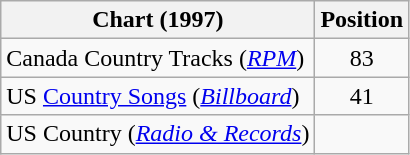<table class="wikitable sortable">
<tr>
<th scope="col">Chart (1997)</th>
<th scope="col">Position</th>
</tr>
<tr>
<td>Canada Country Tracks (<em><a href='#'>RPM</a></em>)</td>
<td align="center">83</td>
</tr>
<tr>
<td>US <a href='#'>Country Songs</a> (<em><a href='#'>Billboard</a></em>)</td>
<td align="center">41</td>
</tr>
<tr>
<td>US Country (<em><a href='#'>Radio & Records</a></em>)</td>
<td></td>
</tr>
</table>
